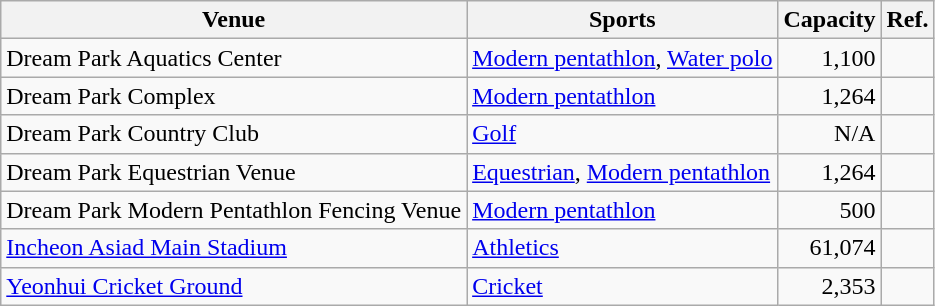<table class=wikitable>
<tr>
<th>Venue</th>
<th>Sports</th>
<th>Capacity</th>
<th>Ref.</th>
</tr>
<tr>
<td>Dream Park Aquatics Center</td>
<td><a href='#'>Modern pentathlon</a>, <a href='#'>Water polo</a></td>
<td align=right>1,100</td>
<td></td>
</tr>
<tr>
<td>Dream Park Complex</td>
<td><a href='#'>Modern pentathlon</a></td>
<td align=right>1,264</td>
<td></td>
</tr>
<tr>
<td>Dream Park Country Club</td>
<td><a href='#'>Golf</a></td>
<td align=right>N/A</td>
<td></td>
</tr>
<tr>
<td>Dream Park Equestrian Venue</td>
<td><a href='#'>Equestrian</a>, <a href='#'>Modern pentathlon</a></td>
<td align=right>1,264</td>
<td></td>
</tr>
<tr>
<td>Dream Park Modern Pentathlon Fencing Venue</td>
<td><a href='#'>Modern pentathlon</a></td>
<td align=right>500</td>
<td></td>
</tr>
<tr>
<td><a href='#'>Incheon Asiad Main Stadium</a></td>
<td><a href='#'>Athletics</a></td>
<td align=right>61,074</td>
<td></td>
</tr>
<tr>
<td><a href='#'>Yeonhui Cricket Ground</a></td>
<td><a href='#'>Cricket</a></td>
<td align=right>2,353</td>
<td></td>
</tr>
</table>
